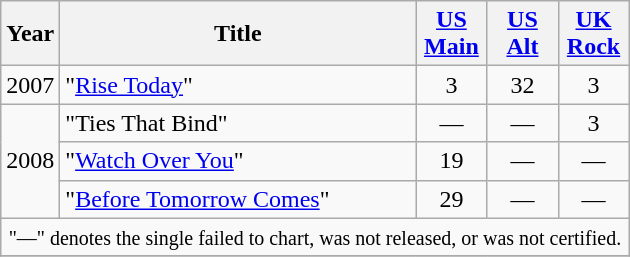<table class="wikitable" style="text-align:center;">
<tr>
<th>Year</th>
<th width="230" align="left">Title</th>
<th width="40"><a href='#'>US<br>Main</a></th>
<th width="40"><a href='#'>US<br>Alt</a><br></th>
<th width="40"><a href='#'>UK<br> Rock</a></th>
</tr>
<tr>
<td>2007</td>
<td align="left">"<a href='#'>Rise Today</a>"</td>
<td>3</td>
<td>32</td>
<td>3</td>
</tr>
<tr>
<td rowspan="3">2008</td>
<td align="left">"Ties That Bind"</td>
<td>—</td>
<td>—</td>
<td>3</td>
</tr>
<tr>
<td align="left">"<a href='#'>Watch Over You</a>"</td>
<td>19</td>
<td>—</td>
<td>—</td>
</tr>
<tr>
<td align="left">"<a href='#'>Before Tomorrow Comes</a>"</td>
<td>29</td>
<td>—</td>
<td>—</td>
</tr>
<tr>
<td align="center" colspan="7"><small>"—" denotes the single failed to chart, was not released, or was not certified.</small></td>
</tr>
<tr>
</tr>
</table>
